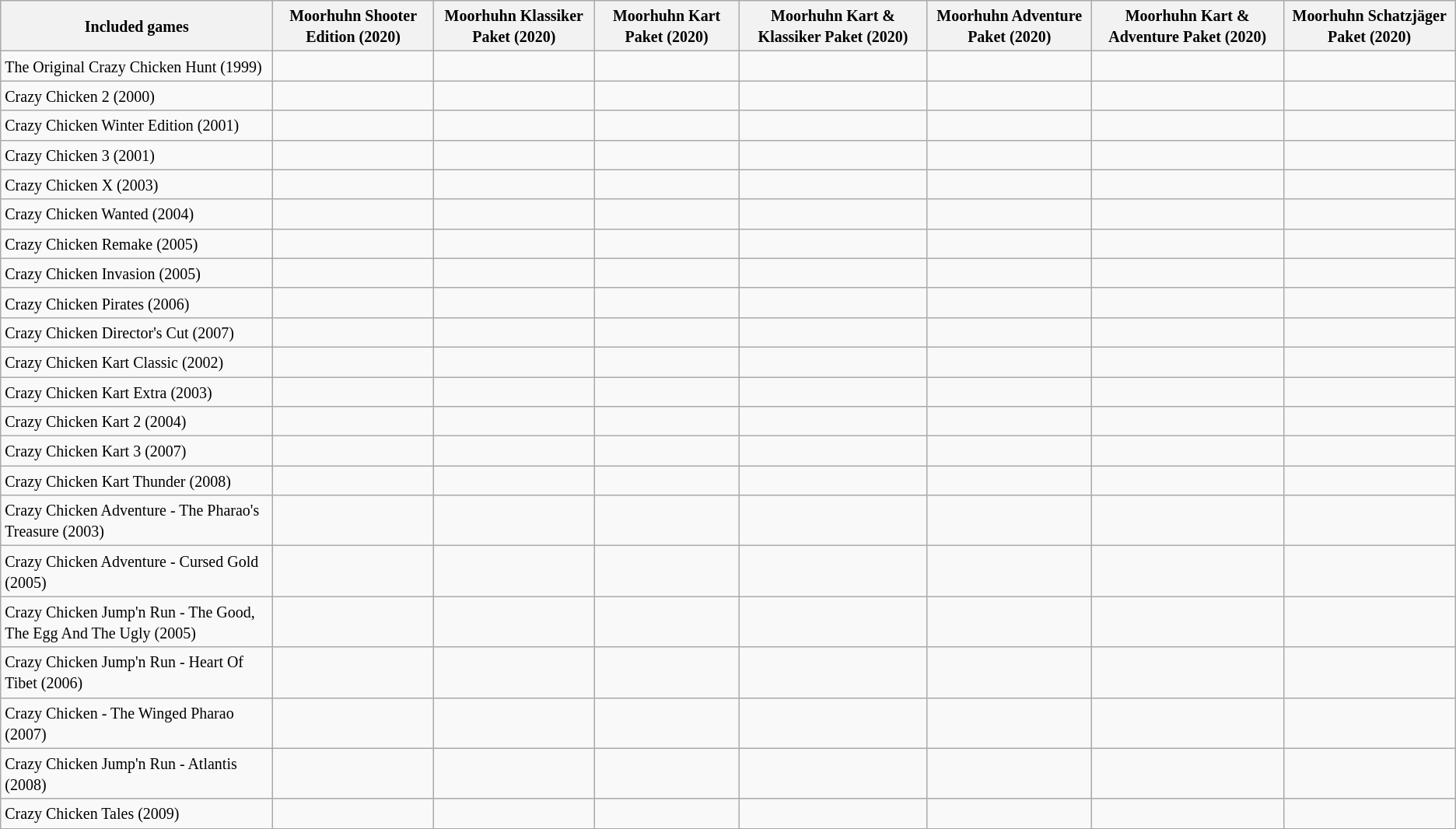<table class="wikitable sortable mw-collapsible mw-collapsed">
<tr>
<th><small>Included games</small></th>
<th><small>Moorhuhn Shooter Edition (2020)</small></th>
<th><small>Moorhuhn Klassiker Paket (2020)</small></th>
<th><small>Moorhuhn Kart Paket (2020)</small></th>
<th><small>Moorhuhn Kart & Klassiker Paket (2020)</small></th>
<th><small>Moorhuhn Adventure Paket (2020)</small></th>
<th><small>Moorhuhn Kart & Adventure Paket (2020)</small></th>
<th><small>Moorhuhn Schatzjäger Paket (2020)</small></th>
</tr>
<tr>
<td><small>The Original Crazy Chicken Hunt (1999)</small></td>
<td></td>
<td></td>
<td></td>
<td></td>
<td></td>
<td></td>
<td></td>
</tr>
<tr>
<td><small>Crazy Chicken 2 (2000)</small></td>
<td></td>
<td></td>
<td></td>
<td></td>
<td></td>
<td></td>
<td></td>
</tr>
<tr>
<td><small>Crazy Chicken Winter Edition (2001)</small></td>
<td></td>
<td></td>
<td></td>
<td></td>
<td></td>
<td></td>
<td></td>
</tr>
<tr>
<td><small>Crazy Chicken 3 (2001)</small></td>
<td></td>
<td></td>
<td></td>
<td></td>
<td></td>
<td></td>
<td></td>
</tr>
<tr>
<td><small>Crazy Chicken X (2003)</small></td>
<td></td>
<td></td>
<td></td>
<td></td>
<td></td>
<td></td>
<td></td>
</tr>
<tr>
<td><small>Crazy Chicken Wanted (2004)</small></td>
<td></td>
<td></td>
<td></td>
<td></td>
<td></td>
<td></td>
<td></td>
</tr>
<tr>
<td><small>Crazy Chicken Remake (2005)</small></td>
<td></td>
<td></td>
<td></td>
<td></td>
<td></td>
<td></td>
<td></td>
</tr>
<tr>
<td><small>Crazy Chicken Invasion (2005)</small></td>
<td></td>
<td></td>
<td></td>
<td></td>
<td></td>
<td></td>
<td></td>
</tr>
<tr>
<td><small>Crazy Chicken Pirates (2006)</small></td>
<td></td>
<td></td>
<td></td>
<td></td>
<td></td>
<td></td>
<td></td>
</tr>
<tr>
<td><small>Crazy Chicken Director's Cut (2007)</small></td>
<td></td>
<td></td>
<td></td>
<td></td>
<td></td>
<td></td>
<td></td>
</tr>
<tr>
<td><small>Crazy Chicken Kart Classic (2002)</small></td>
<td></td>
<td></td>
<td></td>
<td></td>
<td></td>
<td></td>
<td></td>
</tr>
<tr>
<td><small>Crazy Chicken Kart Extra (2003)</small></td>
<td></td>
<td></td>
<td></td>
<td></td>
<td></td>
<td></td>
<td></td>
</tr>
<tr>
<td><small>Crazy Chicken Kart 2 (2004)</small></td>
<td></td>
<td></td>
<td></td>
<td></td>
<td></td>
<td></td>
<td></td>
</tr>
<tr>
<td><small>Crazy Chicken Kart 3 (2007)</small></td>
<td></td>
<td></td>
<td></td>
<td></td>
<td></td>
<td></td>
<td></td>
</tr>
<tr>
<td><small>Crazy Chicken Kart Thunder (2008)</small></td>
<td></td>
<td></td>
<td></td>
<td></td>
<td></td>
<td></td>
<td></td>
</tr>
<tr>
<td><small>Crazy Chicken Adventure - The Pharao's Treasure (2003)</small></td>
<td></td>
<td></td>
<td></td>
<td></td>
<td></td>
<td></td>
<td></td>
</tr>
<tr>
<td><small>Crazy Chicken Adventure - Cursed Gold (2005)</small></td>
<td></td>
<td></td>
<td></td>
<td></td>
<td></td>
<td></td>
<td></td>
</tr>
<tr>
<td><small>Crazy Chicken Jump'n Run - The Good, The Egg And The Ugly (2005)</small></td>
<td></td>
<td></td>
<td></td>
<td></td>
<td></td>
<td></td>
<td></td>
</tr>
<tr>
<td><small>Crazy Chicken Jump'n Run - Heart Of Tibet (2006)</small></td>
<td></td>
<td></td>
<td></td>
<td></td>
<td></td>
<td></td>
<td></td>
</tr>
<tr>
<td><small>Crazy Chicken - The Winged Pharao (2007)</small></td>
<td></td>
<td></td>
<td></td>
<td></td>
<td></td>
<td></td>
<td></td>
</tr>
<tr>
<td><small>Crazy Chicken Jump'n Run - Atlantis (2008)</small></td>
<td></td>
<td></td>
<td></td>
<td></td>
<td></td>
<td></td>
<td></td>
</tr>
<tr>
<td><small>Crazy Chicken Tales (2009)</small></td>
<td></td>
<td></td>
<td></td>
<td></td>
<td></td>
<td></td>
<td></td>
</tr>
</table>
